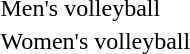<table>
<tr>
<td>Men's volleyball</td>
<td></td>
<td></td>
<td></td>
</tr>
<tr>
<td>Women's volleyball</td>
<td></td>
<td></td>
<td></td>
</tr>
</table>
